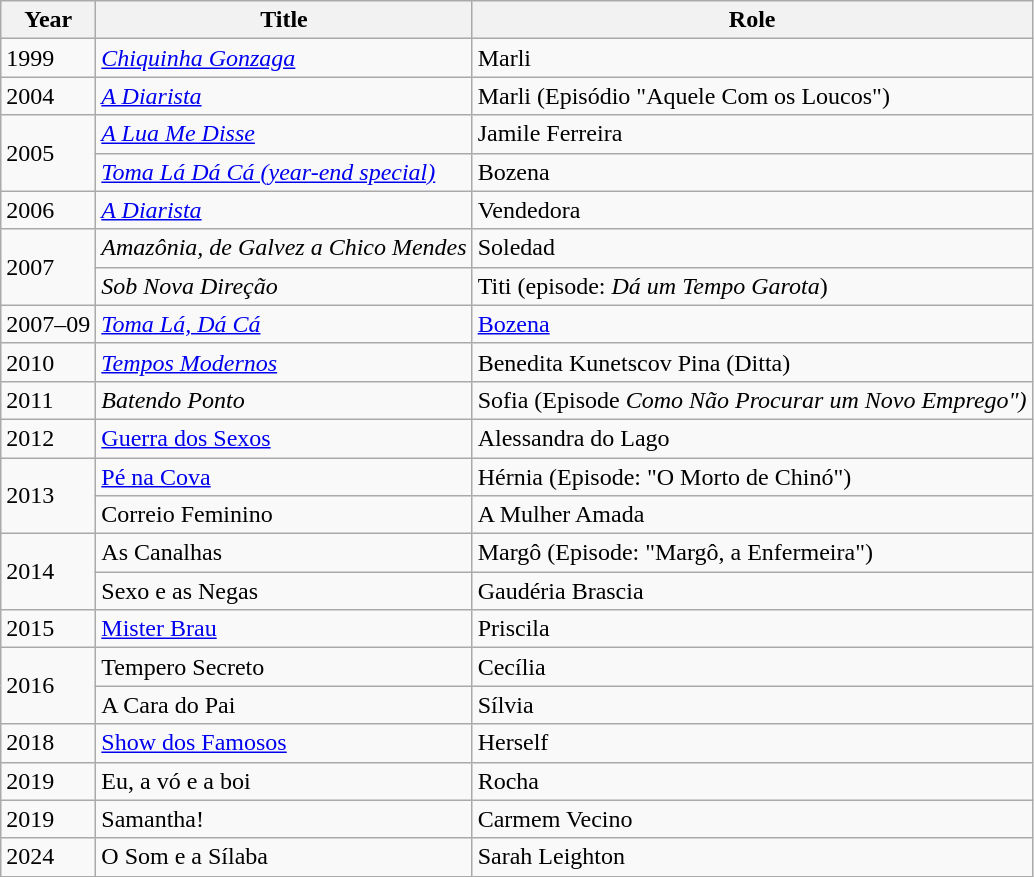<table class="wikitable">
<tr>
<th>Year</th>
<th>Title</th>
<th>Role</th>
</tr>
<tr>
<td>1999</td>
<td><em><a href='#'>Chiquinha Gonzaga</a></em></td>
<td>Marli</td>
</tr>
<tr>
<td>2004</td>
<td><em><a href='#'>A Diarista</a></em></td>
<td>Marli (Episódio "Aquele Com os Loucos")</td>
</tr>
<tr>
<td rowspan=2>2005</td>
<td><em><a href='#'>A Lua Me Disse</a></em></td>
<td>Jamile Ferreira</td>
</tr>
<tr>
<td><em><a href='#'>Toma Lá Dá Cá (year-end special)</a></em></td>
<td>Bozena</td>
</tr>
<tr>
<td>2006</td>
<td><em><a href='#'>A Diarista</a></em></td>
<td>Vendedora</td>
</tr>
<tr>
<td rowspan=2>2007</td>
<td><em>Amazônia, de Galvez a Chico Mendes</em></td>
<td>Soledad</td>
</tr>
<tr>
<td><em>Sob Nova Direção</em></td>
<td>Titi (episode: <em>Dá um Tempo Garota</em>)</td>
</tr>
<tr>
<td>2007–09</td>
<td><em><a href='#'>Toma Lá, Dá Cá</a></em></td>
<td><a href='#'>Bozena</a></td>
</tr>
<tr>
<td>2010</td>
<td><em><a href='#'>Tempos Modernos</a></em></td>
<td>Benedita Kunetscov Pina (Ditta)</td>
</tr>
<tr>
<td>2011</td>
<td><em>Batendo Ponto</em></td>
<td>Sofia (Episode <em>Como Não Procurar um Novo Emprego")</td>
</tr>
<tr>
<td>2012</td>
<td></em><a href='#'>Guerra dos Sexos</a><em></td>
<td>Alessandra do Lago</td>
</tr>
<tr>
<td rowspan=2>2013</td>
<td></em><a href='#'>Pé na Cova</a><em></td>
<td>Hérnia (Episode: "O Morto de Chinó") </td>
</tr>
<tr>
<td></em>Correio Feminino<em></td>
<td>A Mulher Amada</td>
</tr>
<tr>
<td rowspan=2>2014</td>
<td></em>As Canalhas<em></td>
<td>Margô (Episode: "Margô, a Enfermeira") </td>
</tr>
<tr>
<td></em>Sexo e as Negas<em></td>
<td>Gaudéria Brascia</td>
</tr>
<tr>
<td>2015</td>
<td></em><a href='#'>Mister Brau</a><em></td>
<td>Priscila</td>
</tr>
<tr>
<td rowspan="2">2016</td>
<td></em>Tempero Secreto<em></td>
<td>Cecília</td>
</tr>
<tr>
<td></em>A Cara do Pai<em></td>
<td>Sílvia</td>
</tr>
<tr>
<td rowspan="1">2018</td>
<td></em><a href='#'>Show dos Famosos</a><em></td>
<td>Herself</td>
</tr>
<tr>
<td>2019</td>
<td>Eu, a vó e a boi</td>
<td>Rocha</td>
</tr>
<tr>
<td>2019</td>
<td>Samantha!</td>
<td>Carmem Vecino</td>
</tr>
<tr>
<td>2024</td>
<td>O Som e a Sílaba</td>
<td>Sarah Leighton</td>
</tr>
</table>
